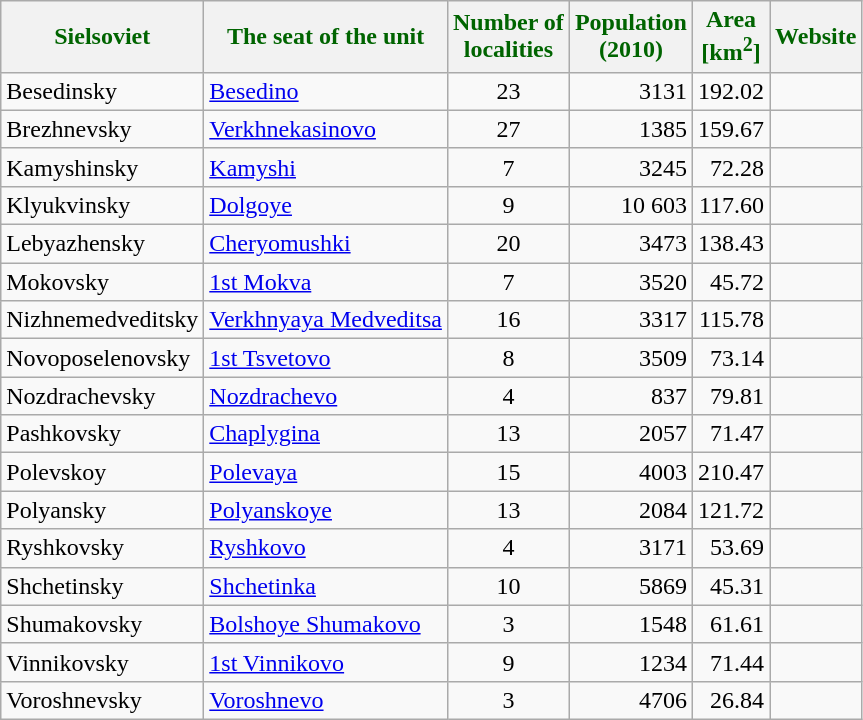<table class="wikitable">
<tr style="color: darkgreen;">
<th>Sielsoviet</th>
<th>The seat of the unit</th>
<th>Number of <br>localities</th>
<th>Population<br>(2010)</th>
<th>Area<br>[km<sup>2</sup>]</th>
<th>Website</th>
</tr>
<tr>
<td>Besedinsky</td>
<td><a href='#'>Besedino</a></td>
<td style="text-align:center">23</td>
<td style="text-align:right">3131</td>
<td style="text-align:right">192.02</td>
<td></td>
</tr>
<tr>
<td>Brezhnevsky</td>
<td><a href='#'>Verkhnekasinovo</a></td>
<td style="text-align:center">27</td>
<td style="text-align:right">1385</td>
<td style="text-align:right">159.67</td>
<td></td>
</tr>
<tr>
<td>Kamyshinsky</td>
<td><a href='#'>Kamyshi</a></td>
<td style="text-align:center">7</td>
<td style="text-align:right">3245</td>
<td style="text-align:right">72.28</td>
<td></td>
</tr>
<tr>
<td>Klyukvinsky</td>
<td><a href='#'>Dolgoye</a></td>
<td style="text-align:center">9</td>
<td style="text-align:right">10 603</td>
<td style="text-align:right">117.60</td>
<td></td>
</tr>
<tr>
<td>Lebyazhensky</td>
<td><a href='#'>Cheryomushki</a></td>
<td style="text-align:center">20</td>
<td style="text-align:right">3473</td>
<td style="text-align:right">138.43</td>
<td></td>
</tr>
<tr>
<td>Mokovsky</td>
<td><a href='#'>1st Mokva</a></td>
<td style="text-align:center">7</td>
<td style="text-align:right">3520</td>
<td style="text-align:right">45.72</td>
<td></td>
</tr>
<tr>
<td>Nizhnemedveditsky</td>
<td><a href='#'>Verkhnyaya Medveditsa</a></td>
<td style="text-align:center">16</td>
<td style="text-align:right">3317</td>
<td style="text-align:right">115.78</td>
<td></td>
</tr>
<tr>
<td>Novoposelenovsky</td>
<td><a href='#'>1st Tsvetovo</a></td>
<td style="text-align:center">8</td>
<td style="text-align:right">3509</td>
<td style="text-align:right">73.14</td>
<td></td>
</tr>
<tr>
<td>Nozdrachevsky</td>
<td><a href='#'>Nozdrachevo</a></td>
<td style="text-align:center">4</td>
<td style="text-align:right">837</td>
<td style="text-align:right">79.81</td>
<td></td>
</tr>
<tr>
<td>Pashkovsky</td>
<td><a href='#'>Chaplygina</a></td>
<td style="text-align:center">13</td>
<td style="text-align:right">2057</td>
<td style="text-align:right">71.47</td>
<td></td>
</tr>
<tr>
<td>Polevskoy</td>
<td><a href='#'>Polevaya</a></td>
<td style="text-align:center">15</td>
<td style="text-align:right">4003</td>
<td style="text-align:right">210.47</td>
<td></td>
</tr>
<tr>
<td>Polyansky</td>
<td><a href='#'>Polyanskoye</a></td>
<td style="text-align:center">13</td>
<td style="text-align:right">2084</td>
<td style="text-align:right">121.72</td>
<td></td>
</tr>
<tr>
<td>Ryshkovsky</td>
<td><a href='#'>Ryshkovo</a></td>
<td style="text-align:center">4</td>
<td style="text-align:right">3171</td>
<td style="text-align:right">53.69</td>
<td></td>
</tr>
<tr>
<td>Shchetinsky</td>
<td><a href='#'>Shchetinka</a></td>
<td style="text-align:center">10</td>
<td style="text-align:right">5869</td>
<td style="text-align:right">45.31</td>
<td></td>
</tr>
<tr>
<td>Shumakovsky</td>
<td><a href='#'>Bolshoye Shumakovo</a></td>
<td style="text-align:center">3</td>
<td style="text-align:right">1548</td>
<td style="text-align:right">61.61</td>
<td></td>
</tr>
<tr>
<td>Vinnikovsky</td>
<td><a href='#'>1st Vinnikovo</a></td>
<td style="text-align:center">9</td>
<td style="text-align:right">1234</td>
<td style="text-align:right">71.44</td>
<td></td>
</tr>
<tr>
<td>Voroshnevsky</td>
<td><a href='#'>Voroshnevo</a></td>
<td style="text-align:center">3</td>
<td style="text-align:right">4706</td>
<td style="text-align:right">26.84</td>
<td></td>
</tr>
</table>
